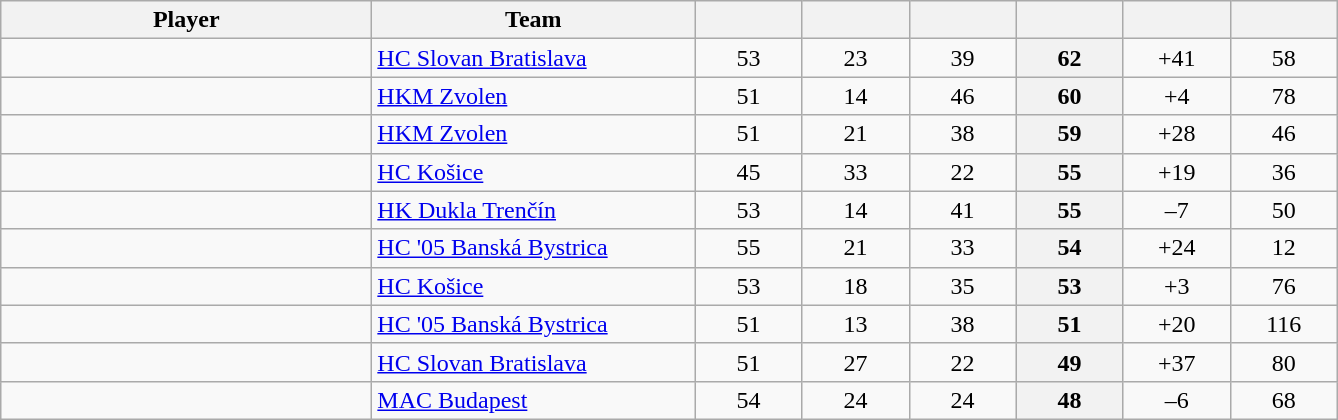<table class="wikitable sortable" style="text-align: center">
<tr>
<th style="width: 15em;">Player</th>
<th style="width: 13em;">Team</th>
<th style="width: 4em;"></th>
<th style="width: 4em;"></th>
<th style="width: 4em;"></th>
<th style="width: 4em;"></th>
<th style="width: 4em;"></th>
<th style="width: 4em;"></th>
</tr>
<tr>
<td style="text-align:left;"> </td>
<td style="text-align:left;"><a href='#'>HC Slovan Bratislava</a></td>
<td>53</td>
<td>23</td>
<td>39</td>
<th>62</th>
<td>+41</td>
<td>58</td>
</tr>
<tr>
<td style="text-align:left;"> </td>
<td style="text-align:left;"><a href='#'>HKM Zvolen</a></td>
<td>51</td>
<td>14</td>
<td>46</td>
<th>60</th>
<td>+4</td>
<td>78</td>
</tr>
<tr>
<td style="text-align:left;"> </td>
<td style="text-align:left;"><a href='#'>HKM Zvolen</a></td>
<td>51</td>
<td>21</td>
<td>38</td>
<th>59</th>
<td>+28</td>
<td>46</td>
</tr>
<tr>
<td style="text-align:left;"> </td>
<td style="text-align:left;"><a href='#'>HC Košice</a></td>
<td>45</td>
<td>33</td>
<td>22</td>
<th>55</th>
<td>+19</td>
<td>36</td>
</tr>
<tr>
<td style="text-align:left;"> </td>
<td style="text-align:left;"><a href='#'>HK Dukla Trenčín</a></td>
<td>53</td>
<td>14</td>
<td>41</td>
<th>55</th>
<td>–7</td>
<td>50</td>
</tr>
<tr>
<td style="text-align:left;"> </td>
<td style="text-align:left;"><a href='#'>HC '05 Banská Bystrica</a></td>
<td>55</td>
<td>21</td>
<td>33</td>
<th>54</th>
<td>+24</td>
<td>12</td>
</tr>
<tr>
<td style="text-align:left;"> </td>
<td style="text-align:left;"><a href='#'>HC Košice</a></td>
<td>53</td>
<td>18</td>
<td>35</td>
<th>53</th>
<td>+3</td>
<td>76</td>
</tr>
<tr>
<td style="text-align:left;"> </td>
<td style="text-align:left;"><a href='#'>HC '05 Banská Bystrica</a></td>
<td>51</td>
<td>13</td>
<td>38</td>
<th>51</th>
<td>+20</td>
<td>116</td>
</tr>
<tr>
<td style="text-align:left;"> </td>
<td style="text-align:left;"><a href='#'>HC Slovan Bratislava</a></td>
<td>51</td>
<td>27</td>
<td>22</td>
<th>49</th>
<td>+37</td>
<td>80</td>
</tr>
<tr>
<td style="text-align:left;"> </td>
<td style="text-align:left;"><a href='#'>MAC Budapest</a></td>
<td>54</td>
<td>24</td>
<td>24</td>
<th>48</th>
<td>–6</td>
<td>68</td>
</tr>
</table>
